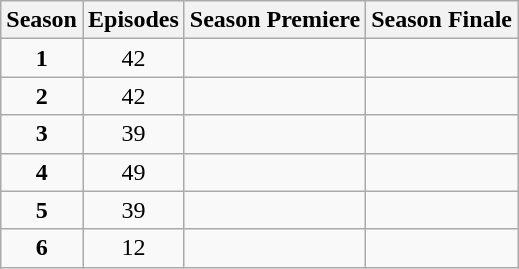<table class="wikitable">
<tr>
<th>Season</th>
<th>Episodes</th>
<th>Season Premiere</th>
<th>Season Finale</th>
</tr>
<tr>
<td style="text-align:center;"><strong>1</strong></td>
<td style="text-align:center;">42</td>
<td style="text-align:center;"></td>
<td style="text-align:center;"></td>
</tr>
<tr>
<td style="text-align:center;"><strong>2</strong></td>
<td style="text-align:center;">42</td>
<td style="text-align:center;"></td>
<td style="text-align:center;"></td>
</tr>
<tr>
<td style="text-align:center;"><strong>3</strong></td>
<td style="text-align:center;">39</td>
<td style="text-align:center;"></td>
<td style="text-align:center;"></td>
</tr>
<tr>
<td style="text-align:center;"><strong>4</strong></td>
<td style="text-align:center;">49</td>
<td style="text-align:center;"></td>
<td style="text-align:center;"></td>
</tr>
<tr>
<td style="text-align:center;"><strong>5</strong></td>
<td style="text-align:center;">39</td>
<td style="text-align:center;"></td>
<td style="text-align:center;"></td>
</tr>
<tr>
<td style="text-align:center;"><strong>6</strong></td>
<td style="text-align:center;">12</td>
<td style="text-align:center;"></td>
<td style="text-align:center;"></td>
</tr>
</table>
